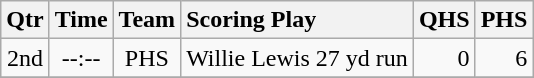<table class="wikitable">
<tr>
<th style="text-align: center;">Qtr</th>
<th style="text-align: center;">Time</th>
<th style="text-align: center;">Team</th>
<th style="text-align: left;">Scoring Play</th>
<th style="text-align: right;">QHS</th>
<th style="text-align: right;">PHS</th>
</tr>
<tr>
<td style="text-align: center;">2nd</td>
<td style="text-align: center;">--:--</td>
<td style="text-align: center;">PHS</td>
<td style="text-align: left;">Willie Lewis 27 yd run</td>
<td style="text-align: right;">0</td>
<td style="text-align: right;">6</td>
</tr>
<tr>
</tr>
</table>
